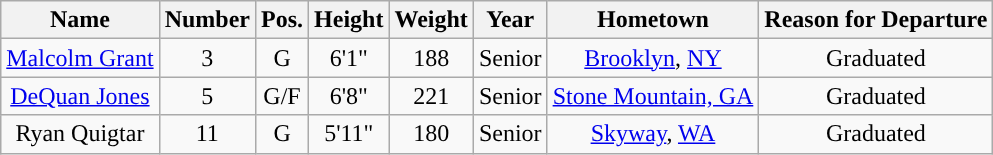<table class="wikitable sortable" border="1" style="text-align:center;">
<tr align=center>
<th>Name</th>
<th>Number</th>
<th>Pos.</th>
<th>Height</th>
<th>Weight</th>
<th>Year</th>
<th>Hometown</th>
<th>Reason for Departure</th>
</tr>
<tr>
<td><a href='#'>Malcolm Grant</a></td>
<td>3</td>
<td>G</td>
<td>6'1"</td>
<td>188</td>
<td>Senior</td>
<td><a href='#'>Brooklyn</a>, <a href='#'>NY</a></td>
<td>Graduated</td>
</tr>
<tr>
<td><a href='#'>DeQuan Jones</a></td>
<td>5</td>
<td>G/F</td>
<td>6'8"</td>
<td>221</td>
<td>Senior</td>
<td><a href='#'>Stone Mountain, GA</a></td>
<td>Graduated</td>
</tr>
<tr>
<td>Ryan Quigtar</td>
<td>11</td>
<td>G</td>
<td>5'11"</td>
<td>180</td>
<td>Senior</td>
<td><a href='#'>Skyway</a>, <a href='#'>WA</a></td>
<td>Graduated</td>
</tr>
</table>
